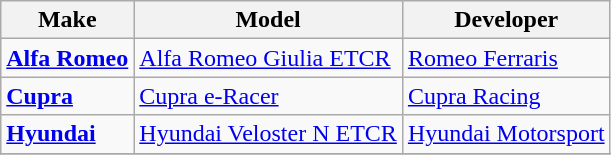<table class="wikitable">
<tr>
<th>Make</th>
<th>Model</th>
<th>Developer</th>
</tr>
<tr>
<td><strong><a href='#'>Alfa Romeo</a></strong></td>
<td><a href='#'>Alfa Romeo Giulia ETCR</a></td>
<td> <a href='#'>Romeo Ferraris</a></td>
</tr>
<tr>
<td><strong><a href='#'>Cupra</a></strong></td>
<td><a href='#'>Cupra e-Racer</a></td>
<td> <a href='#'>Cupra Racing</a></td>
</tr>
<tr>
<td><strong><a href='#'>Hyundai</a></strong></td>
<td><a href='#'>Hyundai Veloster N ETCR</a></td>
<td> <a href='#'>Hyundai Motorsport</a></td>
</tr>
<tr>
</tr>
</table>
